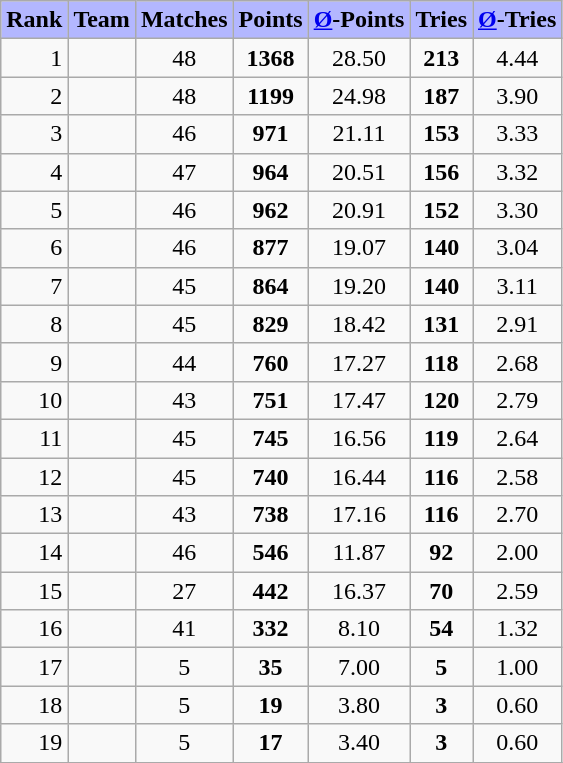<table class="wikitable sortable" style="text-align:center">
<tr>
<th style="background:#b3b7ff;">Rank<br></th>
<th style="background:#b3b7ff;">Team</th>
<th style="background:#b3b7ff;">Matches</th>
<th style="background:#b3b7ff;">Points</th>
<th style="background:#b3b7ff;"><a href='#'>Ø</a>-Points</th>
<th style="background:#b3b7ff;">Tries</th>
<th style="background:#b3b7ff;"><a href='#'>Ø</a>-Tries</th>
</tr>
<tr>
<td align=right>1</td>
<td align=left></td>
<td>48</td>
<td><strong>1368</strong></td>
<td>28.50</td>
<td><strong>213</strong></td>
<td>4.44</td>
</tr>
<tr>
<td align=right>2</td>
<td align=left></td>
<td>48</td>
<td><strong>1199</strong></td>
<td>24.98</td>
<td><strong>187</strong></td>
<td>3.90</td>
</tr>
<tr>
<td align=right>3</td>
<td align=left></td>
<td>46</td>
<td><strong>971</strong></td>
<td>21.11</td>
<td><strong>153</strong></td>
<td>3.33</td>
</tr>
<tr>
<td align=right>4</td>
<td align=left></td>
<td>47</td>
<td><strong>964</strong></td>
<td>20.51</td>
<td><strong>156</strong></td>
<td>3.32</td>
</tr>
<tr>
<td align=right>5</td>
<td align=left></td>
<td>46</td>
<td><strong>962</strong></td>
<td>20.91</td>
<td><strong>152</strong></td>
<td>3.30</td>
</tr>
<tr>
<td align=right>6</td>
<td align=left></td>
<td>46</td>
<td><strong>877</strong></td>
<td>19.07</td>
<td><strong>140</strong></td>
<td>3.04</td>
</tr>
<tr>
<td align=right>7</td>
<td align=left></td>
<td>45</td>
<td><strong>864</strong></td>
<td>19.20</td>
<td><strong>140</strong></td>
<td>3.11</td>
</tr>
<tr>
<td align=right>8</td>
<td align=left></td>
<td>45</td>
<td><strong>829</strong></td>
<td>18.42</td>
<td><strong>131</strong></td>
<td>2.91</td>
</tr>
<tr>
<td align=right>9</td>
<td align=left></td>
<td>44</td>
<td><strong>760</strong></td>
<td>17.27</td>
<td><strong>118</strong></td>
<td>2.68</td>
</tr>
<tr>
<td align=right>10</td>
<td align=left></td>
<td>43</td>
<td><strong>751</strong></td>
<td>17.47</td>
<td><strong>120</strong></td>
<td>2.79</td>
</tr>
<tr>
<td align=right>11</td>
<td align=left></td>
<td>45</td>
<td><strong>745</strong></td>
<td>16.56</td>
<td><strong>119</strong></td>
<td>2.64</td>
</tr>
<tr>
<td align=right>12</td>
<td align=left></td>
<td>45</td>
<td><strong>740</strong></td>
<td>16.44</td>
<td><strong>116</strong></td>
<td>2.58</td>
</tr>
<tr>
<td align=right>13</td>
<td align=left></td>
<td>43</td>
<td><strong>738</strong></td>
<td>17.16</td>
<td><strong>116</strong></td>
<td>2.70</td>
</tr>
<tr>
<td align=right>14</td>
<td align=left></td>
<td>46</td>
<td><strong>546</strong></td>
<td>11.87</td>
<td><strong>92</strong></td>
<td>2.00</td>
</tr>
<tr>
<td align=right>15</td>
<td align=left></td>
<td>27</td>
<td><strong>442</strong></td>
<td>16.37</td>
<td><strong>70</strong></td>
<td>2.59</td>
</tr>
<tr>
<td align=right>16</td>
<td align=left></td>
<td>41</td>
<td><strong>332</strong></td>
<td>8.10</td>
<td><strong>54</strong></td>
<td>1.32</td>
</tr>
<tr>
<td align=right>17</td>
<td align=left></td>
<td>5</td>
<td><strong>35</strong></td>
<td>7.00</td>
<td><strong>5</strong></td>
<td>1.00</td>
</tr>
<tr>
<td align=right>18</td>
<td align=left></td>
<td>5</td>
<td><strong>19</strong></td>
<td>3.80</td>
<td><strong>3</strong></td>
<td>0.60</td>
</tr>
<tr>
<td align=right>19</td>
<td align=left></td>
<td>5</td>
<td><strong>17</strong></td>
<td>3.40</td>
<td><strong>3</strong></td>
<td>0.60</td>
</tr>
<tr>
</tr>
</table>
